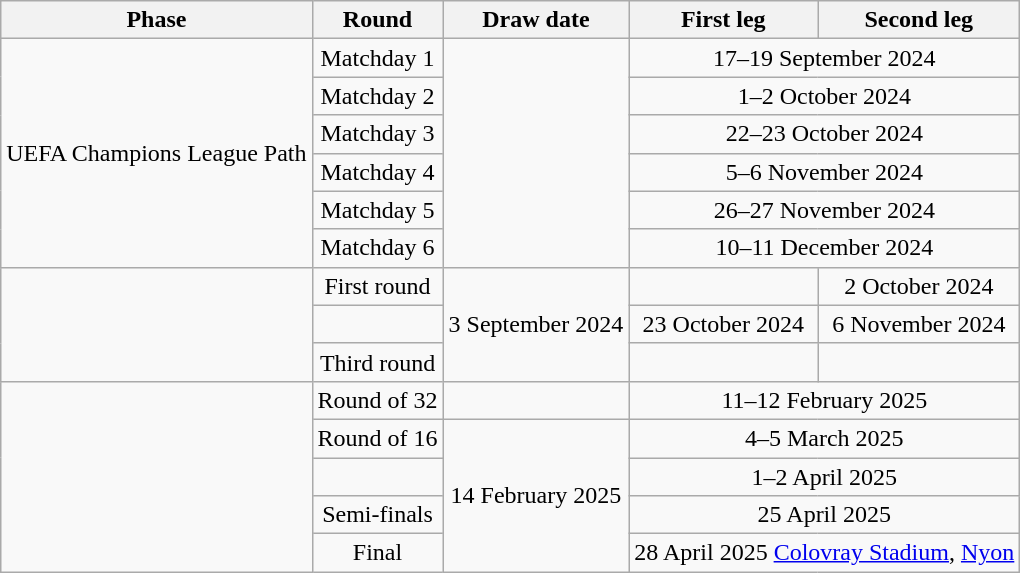<table class="wikitable" style="text-align:center">
<tr>
<th>Phase</th>
<th>Round</th>
<th>Draw date</th>
<th>First leg</th>
<th>Second leg</th>
</tr>
<tr>
<td rowspan="6">UEFA Champions League Path</td>
<td>Matchday 1</td>
<td rowspan="6"></td>
<td colspan="2">17–19 September 2024</td>
</tr>
<tr>
<td>Matchday 2</td>
<td colspan="2">1–2 October 2024</td>
</tr>
<tr>
<td>Matchday 3</td>
<td colspan="2">22–23 October 2024</td>
</tr>
<tr>
<td>Matchday 4</td>
<td colspan="2">5–6 November 2024</td>
</tr>
<tr>
<td>Matchday 5</td>
<td colspan="2">26–27 November 2024</td>
</tr>
<tr>
<td>Matchday 6</td>
<td colspan="2">10–11 December 2024</td>
</tr>
<tr>
<td rowspan="3"></td>
<td>First round</td>
<td rowspan="3">3 September 2024</td>
<td></td>
<td>2 October 2024</td>
</tr>
<tr>
<td></td>
<td>23 October 2024</td>
<td>6 November 2024</td>
</tr>
<tr>
<td>Third round</td>
<td></td>
<td></td>
</tr>
<tr>
<td rowspan="5"></td>
<td>Round of 32</td>
<td></td>
<td colspan="2">11–12 February 2025</td>
</tr>
<tr>
<td>Round of 16</td>
<td rowspan="4">14 February 2025</td>
<td colspan="2">4–5 March 2025</td>
</tr>
<tr>
<td></td>
<td colspan="2">1–2 April 2025</td>
</tr>
<tr>
<td>Semi-finals</td>
<td colspan="2">25 April 2025 </td>
</tr>
<tr>
<td>Final</td>
<td colspan="2">28 April 2025 <a href='#'>Colovray Stadium</a>, <a href='#'>Nyon</a></td>
</tr>
</table>
